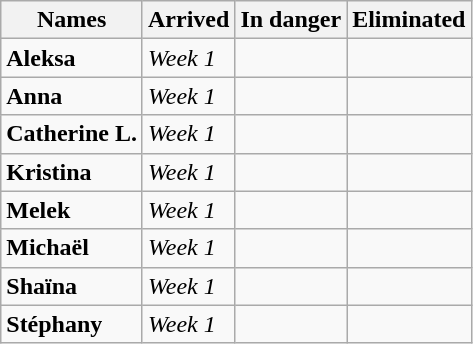<table class="wikitable">
<tr>
<th>Names</th>
<th>Arrived</th>
<th>In danger</th>
<th>Eliminated</th>
</tr>
<tr>
<td><strong>Aleksa</strong></td>
<td><em>Week 1</em></td>
<td></td>
<td></td>
</tr>
<tr>
<td><strong>Anna</strong></td>
<td><em>Week 1</em></td>
<td></td>
<td></td>
</tr>
<tr>
<td><strong>Catherine L.</strong></td>
<td><em>Week 1</em></td>
<td></td>
<td></td>
</tr>
<tr>
<td><strong>Kristina</strong></td>
<td><em>Week 1</em></td>
<td></td>
<td></td>
</tr>
<tr>
<td><strong>Melek</strong></td>
<td><em>Week 1</em></td>
<td></td>
<td></td>
</tr>
<tr>
<td><strong>Michaël</strong></td>
<td><em>Week 1</em></td>
<td></td>
<td></td>
</tr>
<tr>
<td><strong>Shaïna</strong></td>
<td><em>Week 1</em></td>
<td></td>
<td></td>
</tr>
<tr>
<td><strong>Stéphany</strong></td>
<td><em>Week 1</em></td>
<td></td>
<td></td>
</tr>
</table>
